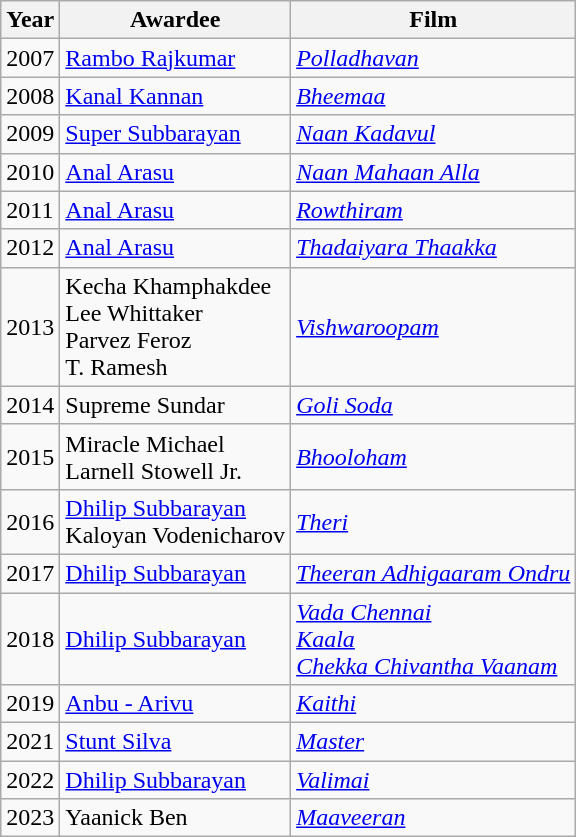<table class="wikitable">
<tr>
<th>Year</th>
<th>Awardee</th>
<th>Film</th>
</tr>
<tr>
<td>2007</td>
<td><a href='#'>Rambo Rajkumar</a></td>
<td><em><a href='#'>Polladhavan</a></em></td>
</tr>
<tr>
<td>2008</td>
<td><a href='#'>Kanal Kannan</a></td>
<td><em><a href='#'>Bheemaa</a></em></td>
</tr>
<tr>
<td>2009</td>
<td><a href='#'>Super Subbarayan</a></td>
<td><em><a href='#'>Naan Kadavul</a></em></td>
</tr>
<tr>
<td>2010</td>
<td><a href='#'>Anal Arasu</a></td>
<td><em><a href='#'>Naan Mahaan Alla</a></em></td>
</tr>
<tr>
<td>2011</td>
<td><a href='#'>Anal Arasu</a></td>
<td><em><a href='#'>Rowthiram</a></em></td>
</tr>
<tr>
<td>2012</td>
<td><a href='#'>Anal Arasu</a></td>
<td><em><a href='#'>Thadaiyara Thaakka</a></em></td>
</tr>
<tr>
<td>2013</td>
<td>Kecha Khamphakdee<br>Lee Whittaker<br>Parvez Feroz<br>T. Ramesh</td>
<td><em><a href='#'>Vishwaroopam</a></em></td>
</tr>
<tr>
<td>2014</td>
<td>Supreme Sundar</td>
<td><em><a href='#'>Goli Soda</a></em></td>
</tr>
<tr>
<td>2015</td>
<td>Miracle Michael<br>Larnell Stowell Jr.</td>
<td><em><a href='#'>Bhooloham</a></em></td>
</tr>
<tr>
<td>2016</td>
<td><a href='#'>Dhilip Subbarayan</a><br>Kaloyan Vodenicharov</td>
<td><em><a href='#'>Theri</a></em></td>
</tr>
<tr>
<td>2017</td>
<td><a href='#'>Dhilip Subbarayan</a></td>
<td><em><a href='#'>Theeran Adhigaaram Ondru</a></em></td>
</tr>
<tr>
<td>2018</td>
<td><a href='#'>Dhilip Subbarayan</a></td>
<td><em><a href='#'>Vada Chennai</a></em><br><em><a href='#'>Kaala</a></em><br><em><a href='#'>Chekka Chivantha Vaanam</a></em></td>
</tr>
<tr>
<td>2019</td>
<td><a href='#'>Anbu - Arivu</a></td>
<td><em><a href='#'>Kaithi</a></em></td>
</tr>
<tr>
<td>2021</td>
<td><a href='#'>Stunt Silva</a></td>
<td><em><a href='#'>Master</a></em></td>
</tr>
<tr>
<td>2022</td>
<td><a href='#'>Dhilip Subbarayan</a></td>
<td><em><a href='#'>Valimai</a></em></td>
</tr>
<tr>
<td>2023</td>
<td>Yaanick Ben</td>
<td><em><a href='#'>Maaveeran</a></em></td>
</tr>
</table>
